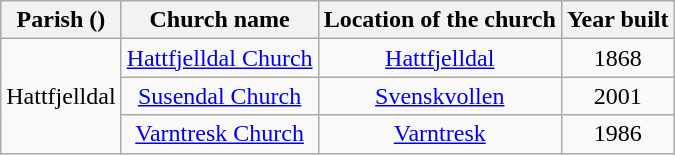<table class="wikitable" style="text-align:center">
<tr>
<th>Parish ()</th>
<th>Church name</th>
<th>Location of the church</th>
<th>Year built</th>
</tr>
<tr>
<td rowspan="3">Hattfjelldal</td>
<td><a href='#'>Hattfjelldal Church</a></td>
<td><a href='#'>Hattfjelldal</a></td>
<td>1868</td>
</tr>
<tr>
<td><a href='#'>Susendal Church</a></td>
<td><a href='#'>Svenskvollen</a></td>
<td>2001</td>
</tr>
<tr>
<td><a href='#'>Varntresk Church</a></td>
<td><a href='#'>Varntresk</a></td>
<td>1986</td>
</tr>
</table>
